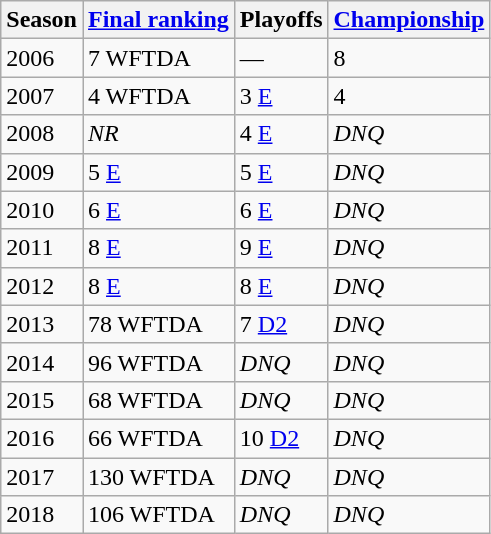<table class="wikitable sortable">
<tr>
<th>Season</th>
<th><a href='#'>Final ranking</a></th>
<th>Playoffs</th>
<th><a href='#'>Championship</a></th>
</tr>
<tr>
<td>2006</td>
<td>7 WFTDA</td>
<td>—</td>
<td>8</td>
</tr>
<tr>
<td>2007</td>
<td>4 WFTDA</td>
<td>3 <a href='#'>E</a></td>
<td>4</td>
</tr>
<tr>
<td>2008</td>
<td><em>NR</em></td>
<td>4 <a href='#'>E</a></td>
<td><em>DNQ</em></td>
</tr>
<tr>
<td>2009</td>
<td>5 <a href='#'>E</a></td>
<td>5 <a href='#'>E</a></td>
<td><em>DNQ</em></td>
</tr>
<tr>
<td>2010</td>
<td>6 <a href='#'>E</a></td>
<td>6 <a href='#'>E</a></td>
<td><em>DNQ</em></td>
</tr>
<tr>
<td>2011</td>
<td>8 <a href='#'>E</a></td>
<td>9 <a href='#'>E</a></td>
<td><em>DNQ</em></td>
</tr>
<tr>
<td>2012</td>
<td>8 <a href='#'>E</a></td>
<td>8 <a href='#'>E</a></td>
<td><em>DNQ</em></td>
</tr>
<tr>
<td>2013</td>
<td>78 WFTDA</td>
<td>7 <a href='#'>D2</a></td>
<td><em>DNQ</em></td>
</tr>
<tr>
<td>2014</td>
<td>96 WFTDA</td>
<td><em>DNQ</em></td>
<td><em>DNQ</em></td>
</tr>
<tr>
<td>2015</td>
<td>68 WFTDA</td>
<td><em>DNQ</em></td>
<td><em>DNQ</em></td>
</tr>
<tr>
<td>2016</td>
<td>66 WFTDA</td>
<td>10 <a href='#'>D2</a>  </td>
<td><em>DNQ</em></td>
</tr>
<tr>
<td>2017</td>
<td>130 WFTDA</td>
<td><em>DNQ</em></td>
<td><em>DNQ</em></td>
</tr>
<tr>
<td>2018</td>
<td>106 WFTDA</td>
<td><em>DNQ</em></td>
<td><em>DNQ</em></td>
</tr>
</table>
